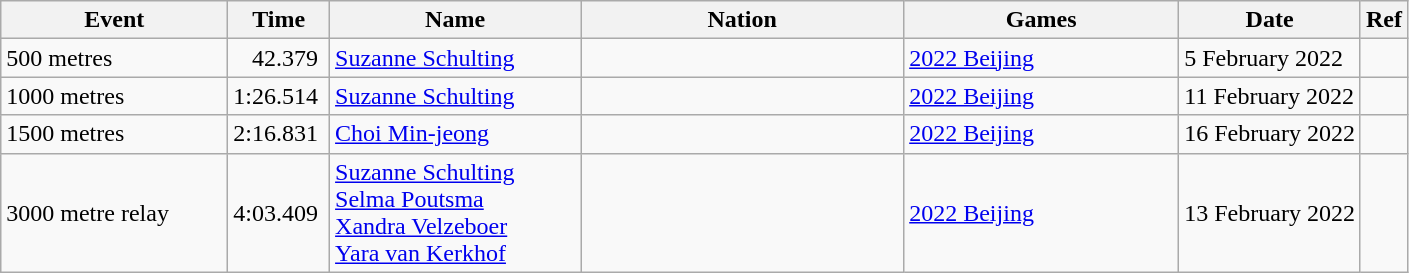<table class="wikitable">
<tr>
<th style="width:9em">Event</th>
<th>Time</th>
<th style="width:10em">Name</th>
<th style="width:13em">Nation</th>
<th style="width:11em">Games</th>
<th>Date</th>
<th>Ref</th>
</tr>
<tr>
<td>500 metres</td>
<td align=right>42.379 </td>
<td><a href='#'>Suzanne Schulting</a></td>
<td></td>
<td><a href='#'>2022 Beijing</a></td>
<td>5 February 2022</td>
<td></td>
</tr>
<tr>
<td>1000 metres</td>
<td align=right>1:26.514 </td>
<td><a href='#'>Suzanne Schulting</a></td>
<td></td>
<td><a href='#'>2022 Beijing</a></td>
<td>11 February 2022</td>
<td></td>
</tr>
<tr>
<td>1500 metres</td>
<td align=right>2:16.831 </td>
<td><a href='#'>Choi Min-jeong</a></td>
<td></td>
<td><a href='#'>2022 Beijing</a></td>
<td>16 February 2022</td>
<td></td>
</tr>
<tr>
<td>3000 metre relay</td>
<td align=right>4:03.409 </td>
<td><a href='#'>Suzanne Schulting</a><br><a href='#'>Selma Poutsma</a><br><a href='#'>Xandra Velzeboer</a><br><a href='#'>Yara van Kerkhof</a></td>
<td></td>
<td><a href='#'>2022 Beijing</a></td>
<td>13 February 2022</td>
<td></td>
</tr>
</table>
